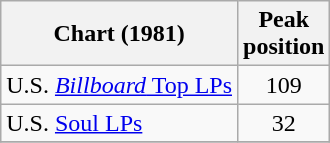<table class="wikitable sortable">
<tr>
<th>Chart (1981)</th>
<th>Peak<br>position</th>
</tr>
<tr>
<td>U.S. <a href='#'><em>Billboard</em> Top LPs</a></td>
<td align="center">109</td>
</tr>
<tr>
<td>U.S. <a href='#'>Soul LPs</a></td>
<td align="center">32</td>
</tr>
<tr>
</tr>
</table>
